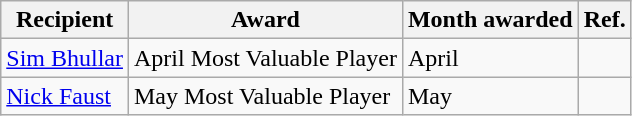<table class="wikitable">
<tr>
<th>Recipient</th>
<th>Award</th>
<th>Month awarded</th>
<th>Ref.</th>
</tr>
<tr>
<td><a href='#'>Sim Bhullar</a></td>
<td>April Most Valuable Player</td>
<td>April</td>
<td></td>
</tr>
<tr>
<td><a href='#'>Nick Faust</a></td>
<td>May Most Valuable Player</td>
<td>May</td>
<td></td>
</tr>
</table>
